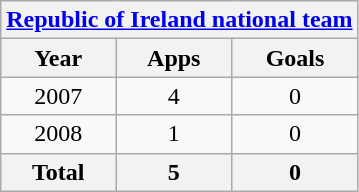<table class="wikitable" style="text-align:center">
<tr>
<th colspan=3><a href='#'>Republic of Ireland national team</a></th>
</tr>
<tr>
<th>Year</th>
<th>Apps</th>
<th>Goals</th>
</tr>
<tr>
<td>2007</td>
<td>4</td>
<td>0</td>
</tr>
<tr>
<td>2008</td>
<td>1</td>
<td>0</td>
</tr>
<tr>
<th>Total</th>
<th>5</th>
<th>0</th>
</tr>
</table>
